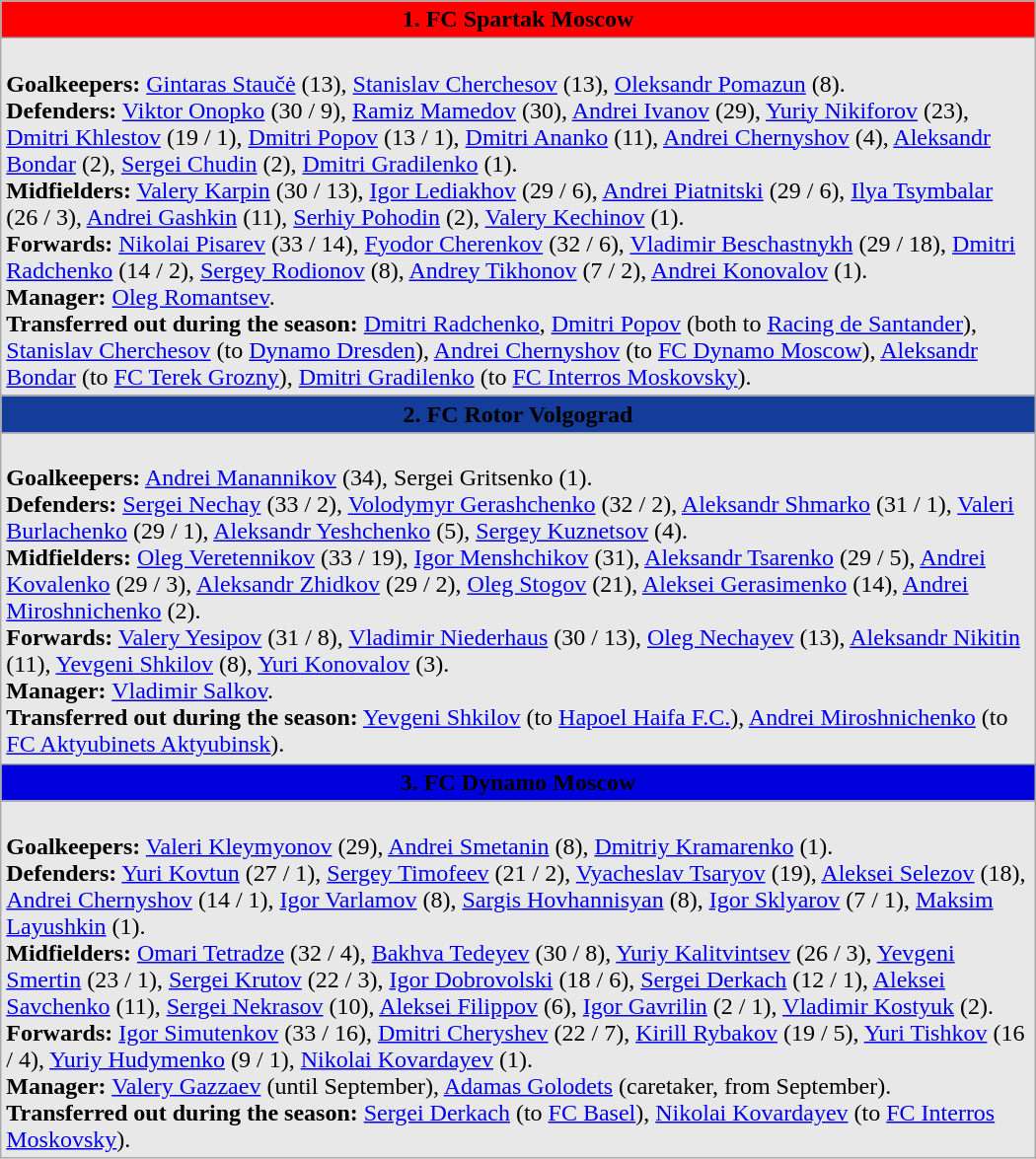<table class="wikitable" Width="700">
<tr bgcolor="#FF0000">
<td align="center" width="700"><span> <strong>1. FC Spartak Moscow</strong> </span></td>
</tr>
<tr bgcolor="#E8E8E8">
<td align="left" width="700"><br><strong>Goalkeepers:</strong> <a href='#'>Gintaras Staučė</a>  (13), <a href='#'>Stanislav Cherchesov</a> (13), <a href='#'>Oleksandr Pomazun</a>  (8).<br>
<strong>Defenders:</strong> <a href='#'>Viktor Onopko</a> (30 / 9), <a href='#'>Ramiz Mamedov</a> (30), <a href='#'>Andrei Ivanov</a> (29), <a href='#'>Yuriy Nikiforov</a> (23), <a href='#'>Dmitri Khlestov</a> (19 / 1), <a href='#'>Dmitri Popov</a> (13 / 1), <a href='#'>Dmitri Ananko</a> (11), <a href='#'>Andrei Chernyshov</a> (4), <a href='#'>Aleksandr Bondar</a> (2), <a href='#'>Sergei Chudin</a> (2), <a href='#'>Dmitri Gradilenko</a> (1).<br>
<strong>Midfielders:</strong> <a href='#'>Valery Karpin</a> (30 / 13), <a href='#'>Igor Lediakhov</a> (29 / 6), <a href='#'>Andrei Piatnitski</a> (29 / 6), <a href='#'>Ilya Tsymbalar</a> (26 / 3), <a href='#'>Andrei Gashkin</a> (11), <a href='#'>Serhiy Pohodin</a>  (2), <a href='#'>Valery Kechinov</a> (1).<br>
<strong>Forwards:</strong> <a href='#'>Nikolai Pisarev</a> (33 / 14), <a href='#'>Fyodor Cherenkov</a> (32 / 6), <a href='#'>Vladimir Beschastnykh</a> (29 / 18), <a href='#'>Dmitri Radchenko</a> (14 / 2), <a href='#'>Sergey Rodionov</a> (8), <a href='#'>Andrey Tikhonov</a> (7 / 2), <a href='#'>Andrei Konovalov</a> (1).<br><strong>Manager:</strong> <a href='#'>Oleg Romantsev</a>.<br><strong>Transferred out during the season:</strong> <a href='#'>Dmitri Radchenko</a>, <a href='#'>Dmitri Popov</a> (both to  <a href='#'>Racing de Santander</a>), <a href='#'>Stanislav Cherchesov</a> (to  <a href='#'>Dynamo Dresden</a>), <a href='#'>Andrei Chernyshov</a> (to <a href='#'>FC Dynamo Moscow</a>), <a href='#'>Aleksandr Bondar</a> (to <a href='#'>FC Terek Grozny</a>), <a href='#'>Dmitri Gradilenko</a> (to <a href='#'>FC Interros Moskovsky</a>).</td>
</tr>
<tr bgcolor="#143c9b">
<td align="center" width="700"><span> <strong>2. FC Rotor Volgograd</strong> </span></td>
</tr>
<tr bgcolor="#E8E8E8">
<td align="left" width="700"><br><strong>Goalkeepers:</strong> <a href='#'>Andrei Manannikov</a>  (34), Sergei Gritsenko (1).<br>
<strong>Defenders:</strong> <a href='#'>Sergei Nechay</a> (33 / 2), <a href='#'>Volodymyr Gerashchenko</a>  (32 / 2), <a href='#'>Aleksandr Shmarko</a> (31 / 1), <a href='#'>Valeri Burlachenko</a> (29 / 1), <a href='#'>Aleksandr Yeshchenko</a> (5), <a href='#'>Sergey Kuznetsov</a> (4).<br>
<strong>Midfielders:</strong> <a href='#'>Oleg Veretennikov</a> (33 / 19), <a href='#'>Igor Menshchikov</a> (31), <a href='#'>Aleksandr Tsarenko</a> (29 / 5), <a href='#'>Andrei Kovalenko</a>  (29 / 3), <a href='#'>Aleksandr Zhidkov</a> (29 / 2), <a href='#'>Oleg Stogov</a> (21), <a href='#'>Aleksei Gerasimenko</a> (14), <a href='#'>Andrei Miroshnichenko</a>  (2).<br>
<strong>Forwards:</strong> <a href='#'>Valery Yesipov</a> (31 / 8), <a href='#'>Vladimir Niederhaus</a>  (30 / 13), <a href='#'>Oleg Nechayev</a> (13), <a href='#'>Aleksandr Nikitin</a> (11), <a href='#'>Yevgeni Shkilov</a> (8), <a href='#'>Yuri Konovalov</a> (3).<br><strong>Manager:</strong> <a href='#'>Vladimir Salkov</a>.<br><strong>Transferred out during the season:</strong> <a href='#'>Yevgeni Shkilov</a> (to  <a href='#'>Hapoel Haifa F.C.</a>), <a href='#'>Andrei Miroshnichenko</a>  (to  <a href='#'>FC Aktyubinets Aktyubinsk</a>).</td>
</tr>
<tr bgcolor="#0000DD">
<td align="center" width="700"><span> <strong>3. FC Dynamo Moscow</strong> </span></td>
</tr>
<tr bgcolor="#E8E8E8">
<td align="left" width="700"><br><strong>Goalkeepers:</strong> <a href='#'>Valeri Kleymyonov</a> (29), <a href='#'>Andrei Smetanin</a> (8), <a href='#'>Dmitriy Kramarenko</a>  (1).<br>
<strong>Defenders:</strong> <a href='#'>Yuri Kovtun</a> (27 / 1), <a href='#'>Sergey Timofeev</a>  (21 / 2), <a href='#'>Vyacheslav Tsaryov</a> (19), <a href='#'>Aleksei Selezov</a> (18), <a href='#'>Andrei Chernyshov</a> (14 / 1), <a href='#'>Igor Varlamov</a> (8), <a href='#'>Sargis Hovhannisyan</a>  (8), <a href='#'>Igor Sklyarov</a> (7 / 1), <a href='#'>Maksim Layushkin</a> (1).<br>
<strong>Midfielders:</strong> <a href='#'>Omari Tetradze</a> (32 / 4), <a href='#'>Bakhva Tedeyev</a> (30 / 8), <a href='#'>Yuriy Kalitvintsev</a> (26 / 3), <a href='#'>Yevgeni Smertin</a> (23 / 1), <a href='#'>Sergei Krutov</a> (22 / 3), <a href='#'>Igor Dobrovolski</a> (18 / 6), <a href='#'>Sergei Derkach</a> (12 / 1), <a href='#'>Aleksei Savchenko</a> (11), <a href='#'>Sergei Nekrasov</a> (10), <a href='#'>Aleksei Filippov</a> (6), <a href='#'>Igor Gavrilin</a> (2 / 1), <a href='#'>Vladimir Kostyuk</a>  (2).<br>
<strong>Forwards:</strong> <a href='#'>Igor Simutenkov</a> (33 / 16), <a href='#'>Dmitri Cheryshev</a> (22 / 7), <a href='#'>Kirill Rybakov</a> (19 / 5), <a href='#'>Yuri Tishkov</a> (16 / 4), <a href='#'>Yuriy Hudymenko</a>  (9 / 1), <a href='#'>Nikolai Kovardayev</a> (1).<br><strong>Manager:</strong> <a href='#'>Valery Gazzaev</a> (until September), <a href='#'>Adamas Golodets</a> (caretaker, from September).<br><strong>Transferred out during the season:</strong> <a href='#'>Sergei Derkach</a> (to  <a href='#'>FC Basel</a>), <a href='#'>Nikolai Kovardayev</a> (to <a href='#'>FC Interros Moskovsky</a>).</td>
</tr>
</table>
